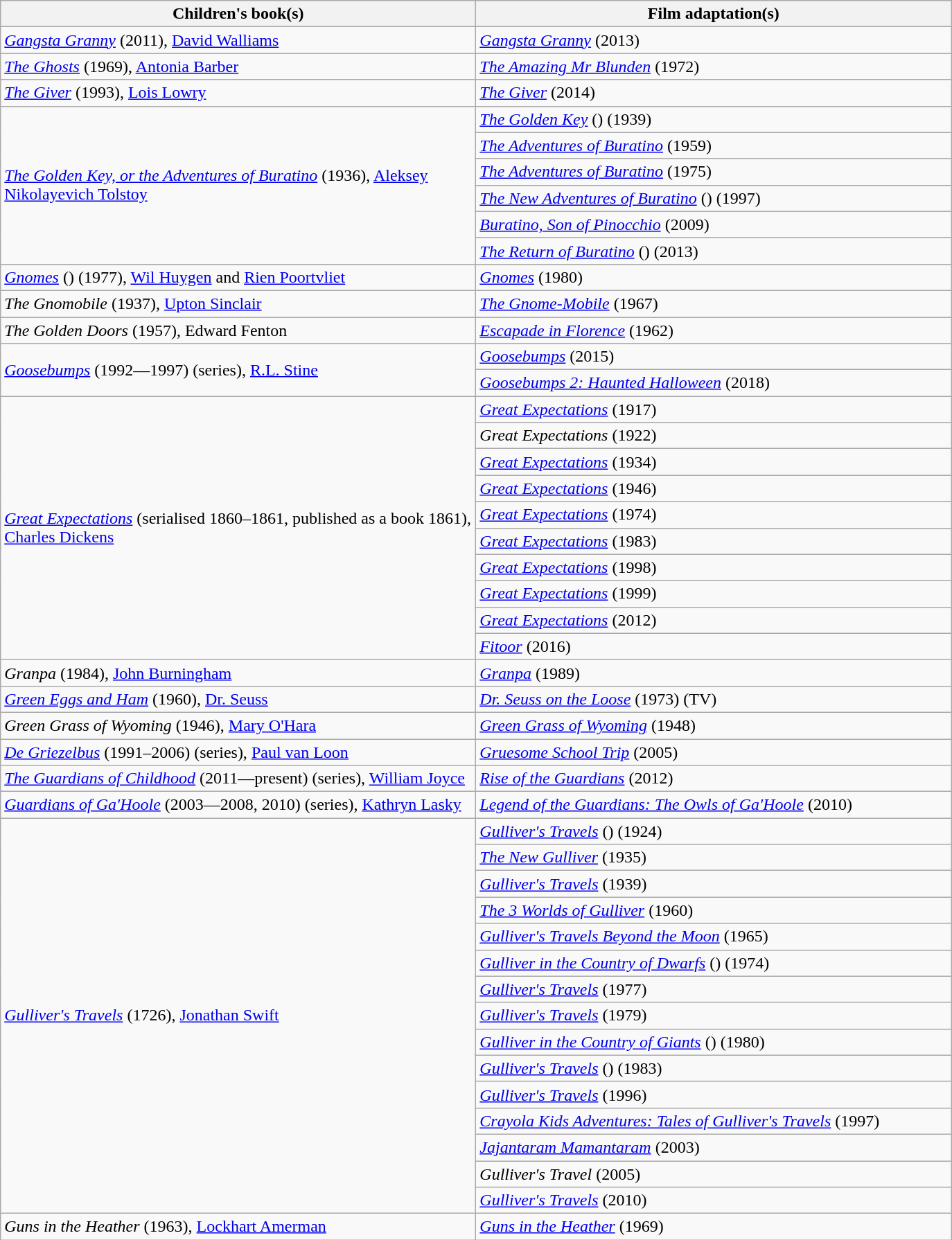<table class="wikitable">
<tr>
<th width="450">Children's book(s)</th>
<th width="450">Film adaptation(s)</th>
</tr>
<tr>
<td><em><a href='#'>Gangsta Granny</a></em> (2011), <a href='#'>David Walliams</a></td>
<td><em><a href='#'>Gangsta Granny</a></em> (2013)</td>
</tr>
<tr>
<td><em><a href='#'>The Ghosts</a></em> (1969), <a href='#'>Antonia Barber</a></td>
<td><em><a href='#'>The Amazing Mr Blunden</a></em> (1972)</td>
</tr>
<tr>
<td><em><a href='#'>The Giver</a></em> (1993), <a href='#'>Lois Lowry</a></td>
<td><em><a href='#'>The Giver</a></em> (2014)</td>
</tr>
<tr>
<td rowspan="6"><em><a href='#'>The Golden Key, or the Adventures of Buratino</a></em> (1936), <a href='#'>Aleksey Nikolayevich Tolstoy</a></td>
<td><em><a href='#'>The Golden Key</a></em> () (1939)</td>
</tr>
<tr>
<td><em><a href='#'>The Adventures of Buratino</a></em> (1959)</td>
</tr>
<tr>
<td><em><a href='#'>The Adventures of Buratino</a></em> (1975)</td>
</tr>
<tr>
<td><em><a href='#'>The New Adventures of Buratino</a></em> () (1997)</td>
</tr>
<tr>
<td><em><a href='#'>Buratino, Son of Pinocchio</a></em> (2009)</td>
</tr>
<tr>
<td><em><a href='#'>The Return of Buratino</a></em> () (2013)</td>
</tr>
<tr>
<td><em><a href='#'>Gnomes</a></em> () (1977), <a href='#'>Wil Huygen</a> and <a href='#'>Rien Poortvliet</a></td>
<td><em><a href='#'>Gnomes</a></em> (1980)</td>
</tr>
<tr>
<td><em>The Gnomobile</em> (1937), <a href='#'>Upton Sinclair</a></td>
<td><em><a href='#'>The Gnome-Mobile</a></em> (1967)</td>
</tr>
<tr>
<td><em>The Golden Doors</em> (1957), Edward Fenton</td>
<td><em><a href='#'>Escapade in Florence</a></em> (1962)</td>
</tr>
<tr>
<td rowspan="2"><em><a href='#'>Goosebumps</a></em> (1992—1997) (series), <a href='#'>R.L. Stine</a></td>
<td><em><a href='#'>Goosebumps</a></em> (2015)</td>
</tr>
<tr>
<td><em><a href='#'>Goosebumps 2: Haunted Halloween</a></em> (2018)</td>
</tr>
<tr>
<td rowspan="10"><em><a href='#'>Great Expectations</a></em> (serialised 1860–1861, published as a book 1861), <a href='#'>Charles Dickens</a></td>
<td><em><a href='#'>Great Expectations</a></em> (1917)</td>
</tr>
<tr>
<td><em>Great Expectations</em> (1922)</td>
</tr>
<tr>
<td><em><a href='#'>Great Expectations</a></em> (1934)</td>
</tr>
<tr>
<td><em><a href='#'>Great Expectations</a></em> (1946)</td>
</tr>
<tr>
<td><em><a href='#'>Great Expectations</a></em> (1974)</td>
</tr>
<tr>
<td><em><a href='#'>Great Expectations</a></em> (1983)</td>
</tr>
<tr>
<td><em><a href='#'>Great Expectations</a></em> (1998)</td>
</tr>
<tr>
<td><em><a href='#'>Great Expectations</a></em> (1999)</td>
</tr>
<tr>
<td><em><a href='#'>Great Expectations</a></em> (2012)</td>
</tr>
<tr>
<td><em><a href='#'>Fitoor</a></em> (2016)</td>
</tr>
<tr>
<td><em>Granpa</em> (1984), <a href='#'>John Burningham</a></td>
<td><em><a href='#'>Granpa</a></em> (1989)</td>
</tr>
<tr>
<td><em><a href='#'>Green Eggs and Ham</a></em> (1960), <a href='#'>Dr. Seuss</a></td>
<td><em><a href='#'>Dr. Seuss on the Loose</a></em> (1973) (TV)</td>
</tr>
<tr>
<td><em>Green Grass of Wyoming</em> (1946), <a href='#'>Mary O'Hara</a></td>
<td><em><a href='#'>Green Grass of Wyoming</a></em> (1948)</td>
</tr>
<tr>
<td><em><a href='#'>De Griezelbus</a></em> (1991–2006) (series), <a href='#'>Paul van Loon</a></td>
<td><em><a href='#'>Gruesome School Trip</a></em> (2005)</td>
</tr>
<tr>
<td><em><a href='#'>The Guardians of Childhood</a></em> (2011—present) (series), <a href='#'>William Joyce</a></td>
<td><em><a href='#'>Rise of the Guardians</a></em> (2012)</td>
</tr>
<tr>
<td><em><a href='#'>Guardians of Ga'Hoole</a></em> (2003—2008, 2010) (series), <a href='#'>Kathryn Lasky</a></td>
<td><em><a href='#'>Legend of the Guardians: The Owls of Ga'Hoole</a></em> (2010)</td>
</tr>
<tr>
<td rowspan="15"><em><a href='#'>Gulliver's Travels</a></em> (1726), <a href='#'>Jonathan Swift</a></td>
<td><em><a href='#'>Gulliver's Travels</a></em> () (1924)</td>
</tr>
<tr>
<td><em><a href='#'>The New Gulliver</a></em> (1935)</td>
</tr>
<tr>
<td><em><a href='#'>Gulliver's Travels</a></em> (1939)</td>
</tr>
<tr>
<td><em><a href='#'>The 3 Worlds of Gulliver</a></em> (1960)</td>
</tr>
<tr>
<td><em><a href='#'>Gulliver's Travels Beyond the Moon</a></em> (1965)</td>
</tr>
<tr>
<td><em><a href='#'>Gulliver in the Country of Dwarfs</a></em> () (1974)</td>
</tr>
<tr>
<td><em><a href='#'>Gulliver's Travels</a></em> (1977)</td>
</tr>
<tr>
<td><em><a href='#'>Gulliver's Travels</a></em> (1979)</td>
</tr>
<tr>
<td><em><a href='#'>Gulliver in the Country of Giants</a></em> () (1980)</td>
</tr>
<tr>
<td><em><a href='#'>Gulliver's Travels</a></em> () (1983)</td>
</tr>
<tr>
<td><em><a href='#'>Gulliver's Travels</a></em> (1996)</td>
</tr>
<tr>
<td><em><a href='#'>Crayola Kids Adventures: Tales of Gulliver's Travels</a></em> (1997)</td>
</tr>
<tr>
<td><em><a href='#'>Jajantaram Mamantaram</a></em> (2003)</td>
</tr>
<tr>
<td><em>Gulliver's Travel</em> (2005)</td>
</tr>
<tr>
<td><em><a href='#'>Gulliver's Travels</a></em> (2010)</td>
</tr>
<tr>
<td><em>Guns in the Heather</em> (1963), <a href='#'>Lockhart Amerman</a></td>
<td><em><a href='#'>Guns in the Heather</a></em> (1969)</td>
</tr>
</table>
